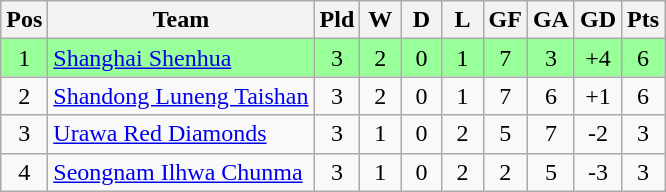<table class="wikitable" style="text-align: center;">
<tr>
<th>Pos</th>
<th>Team</th>
<th width="20">Pld</th>
<th width="20">W</th>
<th width="20">D</th>
<th width="20">L</th>
<th width="20">GF</th>
<th width="20">GA</th>
<th width="20">GD</th>
<th width="20">Pts</th>
</tr>
<tr style="background:#9f9;">
<td>1</td>
<td align="left"> <a href='#'>Shanghai Shenhua</a></td>
<td>3</td>
<td>2</td>
<td>0</td>
<td>1</td>
<td>7</td>
<td>3</td>
<td>+4</td>
<td>6</td>
</tr>
<tr>
<td>2</td>
<td align="left"> <a href='#'>Shandong Luneng Taishan</a></td>
<td>3</td>
<td>2</td>
<td>0</td>
<td>1</td>
<td>7</td>
<td>6</td>
<td>+1</td>
<td>6</td>
</tr>
<tr>
<td>3</td>
<td align="left"> <a href='#'>Urawa Red Diamonds</a></td>
<td>3</td>
<td>1</td>
<td>0</td>
<td>2</td>
<td>5</td>
<td>7</td>
<td>-2</td>
<td>3</td>
</tr>
<tr>
<td>4</td>
<td align="left"> <a href='#'>Seongnam Ilhwa Chunma</a></td>
<td>3</td>
<td>1</td>
<td>0</td>
<td>2</td>
<td>2</td>
<td>5</td>
<td>-3</td>
<td>3</td>
</tr>
</table>
